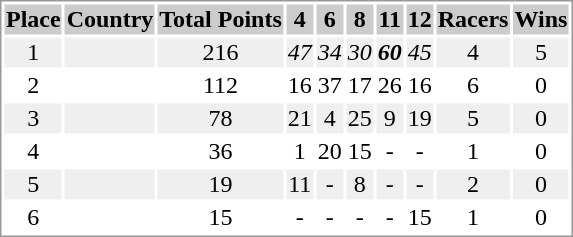<table border="0" style="border: 1px solid #999; background-color:#FFFFFF; text-align:center">
<tr align="center" bgcolor="#CCCCCC">
<th>Place</th>
<th>Country</th>
<th>Total Points</th>
<th>4</th>
<th>6</th>
<th>8</th>
<th>11</th>
<th>12</th>
<th>Racers</th>
<th>Wins</th>
</tr>
<tr bgcolor="#EFEFEF">
<td>1</td>
<td align="left"></td>
<td>216</td>
<td><em>47</em></td>
<td><em>34</em></td>
<td><em>30</em></td>
<td><strong><em>60</em></strong></td>
<td><em>45</em></td>
<td>4</td>
<td>5</td>
</tr>
<tr>
<td>2</td>
<td align="left"></td>
<td>112</td>
<td>16</td>
<td>37</td>
<td>17</td>
<td>26</td>
<td>16</td>
<td>6</td>
<td>0</td>
</tr>
<tr bgcolor="#EFEFEF">
<td>3</td>
<td align="left"></td>
<td>78</td>
<td>21</td>
<td>4</td>
<td>25</td>
<td>9</td>
<td>19</td>
<td>5</td>
<td>0</td>
</tr>
<tr>
<td>4</td>
<td align="left"></td>
<td>36</td>
<td>1</td>
<td>20</td>
<td>15</td>
<td>-</td>
<td>-</td>
<td>1</td>
<td>0</td>
</tr>
<tr bgcolor="#EFEFEF">
<td>5</td>
<td align="left"></td>
<td>19</td>
<td>11</td>
<td>-</td>
<td>8</td>
<td>-</td>
<td>-</td>
<td>2</td>
<td>0</td>
</tr>
<tr>
<td>6</td>
<td align="left"></td>
<td>15</td>
<td>-</td>
<td>-</td>
<td>-</td>
<td>-</td>
<td>15</td>
<td>1</td>
<td>0</td>
</tr>
</table>
